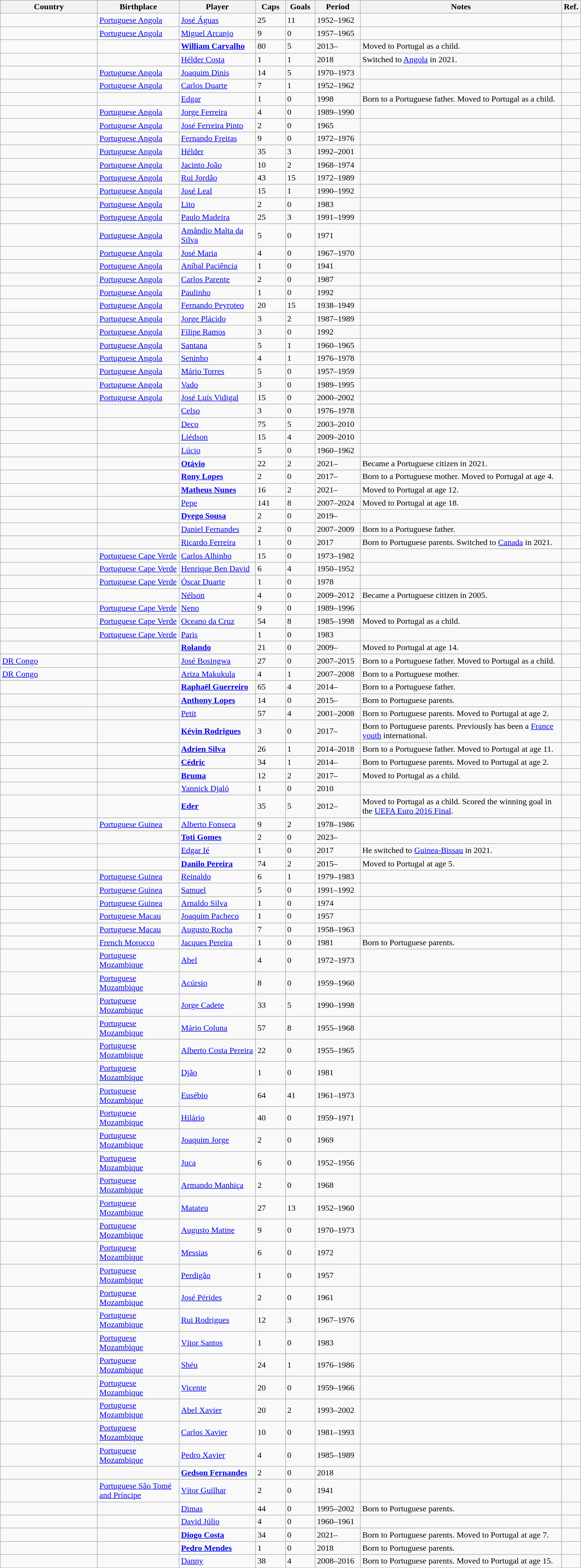<table class="wikitable sortable">
<tr>
<th style="width:180px">Country</th>
<th style="width:150px">Birthplace</th>
<th style="width:140px">Player</th>
<th style="width:50px">Caps</th>
<th style="width:50px">Goals</th>
<th style="width:80px">Period</th>
<th style="width:380px">Notes</th>
<th style="width:30px">Ref.</th>
</tr>
<tr>
<td></td>
<td> <a href='#'>Portuguese Angola</a></td>
<td><a href='#'>José Águas</a></td>
<td>25</td>
<td>11</td>
<td>1952–1962</td>
<td></td>
<td></td>
</tr>
<tr>
<td></td>
<td> <a href='#'>Portuguese Angola</a></td>
<td><a href='#'>Miguel Arcanjo</a></td>
<td>9</td>
<td>0</td>
<td>1957–1965</td>
<td></td>
<td></td>
</tr>
<tr>
<td></td>
<td></td>
<td><strong><a href='#'>William Carvalho</a></strong></td>
<td>80</td>
<td>5</td>
<td>2013–</td>
<td>Moved to Portugal as a child.</td>
<td></td>
</tr>
<tr>
<td></td>
<td></td>
<td><a href='#'>Hélder Costa</a></td>
<td>1</td>
<td>1</td>
<td>2018</td>
<td>Switched to <a href='#'>Angola</a> in 2021.</td>
<td></td>
</tr>
<tr>
<td></td>
<td> <a href='#'>Portuguese Angola</a></td>
<td><a href='#'>Joaquim Dinis</a></td>
<td>14</td>
<td>5</td>
<td>1970–1973</td>
<td></td>
<td></td>
</tr>
<tr>
<td></td>
<td> <a href='#'>Portuguese Angola</a></td>
<td><a href='#'>Carlos Duarte</a></td>
<td>7</td>
<td>1</td>
<td>1952–1962</td>
<td></td>
<td></td>
</tr>
<tr>
<td></td>
<td></td>
<td><a href='#'>Edgar</a></td>
<td>1</td>
<td>0</td>
<td>1998</td>
<td>Born to a Portuguese father. Moved to Portugal as a child.</td>
<td></td>
</tr>
<tr>
<td></td>
<td> <a href='#'>Portuguese Angola</a></td>
<td><a href='#'>Jorge Ferreira</a></td>
<td>4</td>
<td>0</td>
<td>1989–1990</td>
<td></td>
<td></td>
</tr>
<tr>
<td></td>
<td> <a href='#'>Portuguese Angola</a></td>
<td><a href='#'>José Ferreira Pinto</a></td>
<td>2</td>
<td>0</td>
<td>1965</td>
<td></td>
<td></td>
</tr>
<tr>
<td></td>
<td> <a href='#'>Portuguese Angola</a></td>
<td><a href='#'>Fernando Freitas</a></td>
<td>9</td>
<td>0</td>
<td>1972–1976</td>
<td></td>
<td></td>
</tr>
<tr>
<td></td>
<td> <a href='#'>Portuguese Angola</a></td>
<td><a href='#'>Hélder</a></td>
<td>35</td>
<td>3</td>
<td>1992–2001</td>
<td></td>
<td></td>
</tr>
<tr>
<td></td>
<td> <a href='#'>Portuguese Angola</a></td>
<td><a href='#'>Jacinto João</a></td>
<td>10</td>
<td>2</td>
<td>1968–1974</td>
<td></td>
<td></td>
</tr>
<tr>
<td></td>
<td> <a href='#'>Portuguese Angola</a></td>
<td><a href='#'>Rui Jordão</a></td>
<td>43</td>
<td>15</td>
<td>1972–1989</td>
<td></td>
<td></td>
</tr>
<tr>
<td></td>
<td> <a href='#'>Portuguese Angola</a></td>
<td><a href='#'>José Leal</a></td>
<td>15</td>
<td>1</td>
<td>1990–1992</td>
<td></td>
<td></td>
</tr>
<tr>
<td></td>
<td> <a href='#'>Portuguese Angola</a></td>
<td><a href='#'>Lito</a></td>
<td>2</td>
<td>0</td>
<td>1983</td>
<td></td>
<td></td>
</tr>
<tr>
<td></td>
<td> <a href='#'>Portuguese Angola</a></td>
<td><a href='#'>Paulo Madeira</a></td>
<td>25</td>
<td>3</td>
<td>1991–1999</td>
<td></td>
<td></td>
</tr>
<tr>
<td></td>
<td> <a href='#'>Portuguese Angola</a></td>
<td><a href='#'>Amândio Malta da Silva</a></td>
<td>5</td>
<td>0</td>
<td>1971</td>
<td></td>
<td></td>
</tr>
<tr>
<td></td>
<td> <a href='#'>Portuguese Angola</a></td>
<td><a href='#'>José Maria</a></td>
<td>4</td>
<td>0</td>
<td>1967–1970</td>
<td></td>
<td></td>
</tr>
<tr>
<td></td>
<td> <a href='#'>Portuguese Angola</a></td>
<td><a href='#'>Aníbal Paciência</a></td>
<td>1</td>
<td>0</td>
<td>1941</td>
<td></td>
<td></td>
</tr>
<tr>
<td></td>
<td> <a href='#'>Portuguese Angola</a></td>
<td><a href='#'>Carlos Parente</a></td>
<td>2</td>
<td>0</td>
<td>1987</td>
<td></td>
<td></td>
</tr>
<tr>
<td></td>
<td> <a href='#'>Portuguese Angola</a></td>
<td><a href='#'>Paulinho</a></td>
<td>1</td>
<td>0</td>
<td>1992</td>
<td></td>
<td></td>
</tr>
<tr>
<td></td>
<td> <a href='#'>Portuguese Angola</a></td>
<td><a href='#'>Fernando Peyroteo</a></td>
<td>20</td>
<td>15</td>
<td>1938–1949</td>
<td></td>
<td></td>
</tr>
<tr>
<td></td>
<td> <a href='#'>Portuguese Angola</a></td>
<td><a href='#'>Jorge Plácido</a></td>
<td>3</td>
<td>2</td>
<td>1987–1989</td>
<td></td>
<td></td>
</tr>
<tr>
<td></td>
<td> <a href='#'>Portuguese Angola</a></td>
<td><a href='#'>Filipe Ramos</a></td>
<td>3</td>
<td>0</td>
<td>1992</td>
<td></td>
<td></td>
</tr>
<tr>
<td></td>
<td> <a href='#'>Portuguese Angola</a></td>
<td><a href='#'>Santana</a></td>
<td>5</td>
<td>1</td>
<td>1960–1965</td>
<td></td>
<td></td>
</tr>
<tr>
<td></td>
<td> <a href='#'>Portuguese Angola</a></td>
<td><a href='#'>Seninho</a></td>
<td>4</td>
<td>1</td>
<td>1976–1978</td>
<td></td>
<td></td>
</tr>
<tr>
<td></td>
<td> <a href='#'>Portuguese Angola</a></td>
<td><a href='#'>Mário Torres</a></td>
<td>5</td>
<td>0</td>
<td>1957–1959</td>
<td></td>
<td></td>
</tr>
<tr>
<td></td>
<td> <a href='#'>Portuguese Angola</a></td>
<td><a href='#'>Vado</a></td>
<td>3</td>
<td>0</td>
<td>1989–1995</td>
<td></td>
<td></td>
</tr>
<tr>
<td></td>
<td> <a href='#'>Portuguese Angola</a></td>
<td><a href='#'>José Luís Vidigal</a></td>
<td>15</td>
<td>0</td>
<td>2000–2002</td>
<td></td>
<td></td>
</tr>
<tr>
<td></td>
<td></td>
<td><a href='#'>Celso</a></td>
<td>3</td>
<td>0</td>
<td>1976–1978</td>
<td></td>
<td></td>
</tr>
<tr>
<td></td>
<td></td>
<td><a href='#'>Deco</a></td>
<td>75</td>
<td>5</td>
<td>2003–2010</td>
<td></td>
<td></td>
</tr>
<tr>
<td></td>
<td></td>
<td><a href='#'>Liédson</a></td>
<td>15</td>
<td>4</td>
<td>2009–2010</td>
<td></td>
<td></td>
</tr>
<tr>
<td></td>
<td></td>
<td><a href='#'>Lúcio</a></td>
<td>5</td>
<td>0</td>
<td>1960–1962</td>
<td></td>
<td></td>
</tr>
<tr>
<td></td>
<td></td>
<td><strong><a href='#'>Otávio</a></strong></td>
<td>22</td>
<td>2</td>
<td>2021–</td>
<td>Became a Portuguese citizen in 2021.</td>
<td></td>
</tr>
<tr>
<td></td>
<td></td>
<td><strong><a href='#'>Rony Lopes</a></strong></td>
<td>2</td>
<td>0</td>
<td>2017–</td>
<td>Born to a Portuguese mother. Moved to Portugal at age 4.</td>
<td></td>
</tr>
<tr>
<td></td>
<td></td>
<td><strong><a href='#'>Matheus Nunes</a></strong></td>
<td>16</td>
<td>2</td>
<td>2021–</td>
<td>Moved to Portugal at age 12.</td>
<td></td>
</tr>
<tr>
<td></td>
<td></td>
<td><a href='#'>Pepe</a></td>
<td>141</td>
<td>8</td>
<td>2007–2024</td>
<td>Moved to Portugal at age 18.</td>
<td></td>
</tr>
<tr>
<td></td>
<td></td>
<td><strong><a href='#'>Dyego Sousa</a></strong></td>
<td>2</td>
<td>0</td>
<td>2019–</td>
<td></td>
<td></td>
</tr>
<tr>
<td></td>
<td></td>
<td><a href='#'>Daniel Fernandes</a></td>
<td>2</td>
<td>0</td>
<td>2007–2009</td>
<td>Born to a Portuguese father.</td>
<td></td>
</tr>
<tr>
<td></td>
<td></td>
<td><a href='#'>Ricardo Ferreira</a></td>
<td>1</td>
<td>0</td>
<td>2017</td>
<td>Born to Portuguese parents. Switched to <a href='#'>Canada</a> in 2021.</td>
<td></td>
</tr>
<tr>
<td></td>
<td> <a href='#'>Portuguese Cape Verde</a></td>
<td><a href='#'>Carlos Alhinho</a></td>
<td>15</td>
<td>0</td>
<td>1973–1982</td>
<td></td>
<td></td>
</tr>
<tr>
<td></td>
<td> <a href='#'>Portuguese Cape Verde</a></td>
<td><a href='#'>Henrique Ben David</a></td>
<td>6</td>
<td>4</td>
<td>1950–1952</td>
<td></td>
<td></td>
</tr>
<tr>
<td></td>
<td> <a href='#'>Portuguese Cape Verde</a></td>
<td><a href='#'>Óscar Duarte</a></td>
<td>1</td>
<td>0</td>
<td>1978</td>
<td></td>
<td></td>
</tr>
<tr>
<td></td>
<td></td>
<td><a href='#'>Nélson</a></td>
<td>4</td>
<td>0</td>
<td>2009–2012</td>
<td>Became a Portuguese citizen in 2005.</td>
<td></td>
</tr>
<tr>
<td></td>
<td> <a href='#'>Portuguese Cape Verde</a></td>
<td><a href='#'>Neno</a></td>
<td>9</td>
<td>0</td>
<td>1989–1996</td>
<td></td>
<td></td>
</tr>
<tr>
<td></td>
<td> <a href='#'>Portuguese Cape Verde</a></td>
<td><a href='#'>Oceano da Cruz</a></td>
<td>54</td>
<td>8</td>
<td>1985–1998</td>
<td>Moved to Portugal as a child.</td>
<td></td>
</tr>
<tr>
<td></td>
<td> <a href='#'>Portuguese Cape Verde</a></td>
<td><a href='#'>Paris</a></td>
<td>1</td>
<td>0</td>
<td>1983</td>
<td></td>
<td></td>
</tr>
<tr>
<td></td>
<td></td>
<td><strong><a href='#'>Rolando</a></strong></td>
<td>21</td>
<td>0</td>
<td>2009–</td>
<td>Moved to Portugal at age 14.</td>
<td></td>
</tr>
<tr>
<td> <a href='#'>DR Congo</a><br></td>
<td></td>
<td><a href='#'>José Bosingwa</a></td>
<td>27</td>
<td>0</td>
<td>2007–2015</td>
<td>Born to a Portuguese father. Moved to Portugal as a child.</td>
<td></td>
</tr>
<tr>
<td> <a href='#'>DR Congo</a></td>
<td></td>
<td><a href='#'>Ariza Makukula</a></td>
<td>4</td>
<td>1</td>
<td>2007–2008</td>
<td>Born to a Portuguese mother.</td>
<td></td>
</tr>
<tr>
<td></td>
<td></td>
<td><strong><a href='#'>Raphaël Guerreiro</a></strong></td>
<td>65</td>
<td>4</td>
<td>2014–</td>
<td>Born to a Portuguese father.</td>
<td></td>
</tr>
<tr>
<td></td>
<td></td>
<td><strong><a href='#'>Anthony Lopes</a></strong></td>
<td>14</td>
<td>0</td>
<td>2015–</td>
<td>Born to Portuguese parents.</td>
<td></td>
</tr>
<tr>
<td></td>
<td></td>
<td><a href='#'>Petit</a></td>
<td>57</td>
<td>4</td>
<td>2001–2008</td>
<td>Born to Portuguese parents. Moved to Portugal at age 2.</td>
<td></td>
</tr>
<tr>
<td></td>
<td></td>
<td><strong><a href='#'>Kévin Rodrigues</a></strong></td>
<td>3</td>
<td>0</td>
<td>2017–</td>
<td>Born to Portuguese parents. Previously has been a <a href='#'>France youth</a> international.</td>
<td></td>
</tr>
<tr>
<td></td>
<td></td>
<td><strong><a href='#'>Adrien Silva</a></strong></td>
<td>26</td>
<td>1</td>
<td>2014–2018</td>
<td>Born to a Portuguese father. Moved to Portugal at age 11.</td>
<td></td>
</tr>
<tr>
<td></td>
<td></td>
<td><strong><a href='#'>Cédric</a></strong></td>
<td>34</td>
<td>1</td>
<td>2014–</td>
<td>Born to Portuguese parents. Moved to Portugal at age 2.</td>
<td></td>
</tr>
<tr>
<td></td>
<td></td>
<td><strong><a href='#'>Bruma</a></strong></td>
<td>12</td>
<td>2</td>
<td>2017–</td>
<td>Moved to Portugal as a child.</td>
<td></td>
</tr>
<tr>
<td></td>
<td></td>
<td><a href='#'>Yannick Djaló</a></td>
<td>1</td>
<td>0</td>
<td>2010</td>
<td></td>
<td></td>
</tr>
<tr>
<td></td>
<td></td>
<td><strong><a href='#'>Eder</a></strong></td>
<td>35</td>
<td>5</td>
<td>2012–</td>
<td>Moved to Portugal as a child. Scored the winning goal in the <a href='#'>UEFA Euro 2016 Final</a>.</td>
<td></td>
</tr>
<tr>
<td></td>
<td> <a href='#'>Portuguese Guinea</a></td>
<td><a href='#'>Alberto Fonseca</a></td>
<td>9</td>
<td>2</td>
<td>1978–1986</td>
<td></td>
<td></td>
</tr>
<tr>
<td></td>
<td></td>
<td><strong><a href='#'>Toti Gomes</a></strong></td>
<td>2</td>
<td>0</td>
<td>2023–</td>
<td></td>
<td></td>
</tr>
<tr>
<td></td>
<td></td>
<td><a href='#'>Edgar Ié</a></td>
<td>1</td>
<td>0</td>
<td>2017</td>
<td>He switched to <a href='#'>Guinea-Bissau</a> in 2021.</td>
<td></td>
</tr>
<tr>
<td></td>
<td></td>
<td><strong><a href='#'>Danilo Pereira</a></strong></td>
<td>74</td>
<td>2</td>
<td>2015–</td>
<td>Moved to Portugal at age 5.</td>
<td></td>
</tr>
<tr>
<td></td>
<td> <a href='#'>Portuguese Guinea</a></td>
<td><a href='#'>Reinaldo</a></td>
<td>6</td>
<td>1</td>
<td>1979–1983</td>
<td></td>
<td></td>
</tr>
<tr>
<td></td>
<td> <a href='#'>Portuguese Guinea</a></td>
<td><a href='#'>Samuel</a></td>
<td>5</td>
<td>0</td>
<td>1991–1992</td>
<td></td>
<td></td>
</tr>
<tr>
<td></td>
<td> <a href='#'>Portuguese Guinea</a></td>
<td><a href='#'>Arnaldo Silva</a></td>
<td>1</td>
<td>0</td>
<td>1974</td>
<td></td>
<td></td>
</tr>
<tr>
<td></td>
<td> <a href='#'>Portuguese Macau</a></td>
<td><a href='#'>Joaquim Pacheco</a></td>
<td>1</td>
<td>0</td>
<td>1957</td>
<td></td>
<td></td>
</tr>
<tr>
<td></td>
<td> <a href='#'>Portuguese Macau</a></td>
<td><a href='#'>Augusto Rocha</a></td>
<td>7</td>
<td>0</td>
<td>1958–1963</td>
<td></td>
<td></td>
</tr>
<tr>
<td></td>
<td> <a href='#'>French Morocco</a></td>
<td><a href='#'>Jacques Pereira</a></td>
<td>1</td>
<td>0</td>
<td>1981</td>
<td>Born to Portuguese parents.</td>
<td></td>
</tr>
<tr>
<td></td>
<td> <a href='#'>Portuguese Mozambique</a></td>
<td><a href='#'>Abel</a></td>
<td>4</td>
<td>0</td>
<td>1972–1973</td>
<td></td>
<td></td>
</tr>
<tr>
<td></td>
<td> <a href='#'>Portuguese Mozambique</a></td>
<td><a href='#'>Acúrsio</a></td>
<td>8</td>
<td>0</td>
<td>1959–1960</td>
<td></td>
<td></td>
</tr>
<tr>
<td></td>
<td> <a href='#'>Portuguese Mozambique</a></td>
<td><a href='#'>Jorge Cadete</a></td>
<td>33</td>
<td>5</td>
<td>1990–1998</td>
<td></td>
<td></td>
</tr>
<tr>
<td></td>
<td> <a href='#'>Portuguese Mozambique</a></td>
<td><a href='#'>Mário Coluna</a></td>
<td>57</td>
<td>8</td>
<td>1955–1968</td>
<td></td>
<td></td>
</tr>
<tr>
<td></td>
<td> <a href='#'>Portuguese Mozambique</a></td>
<td><a href='#'>Alberto Costa Pereira</a></td>
<td>22</td>
<td>0</td>
<td>1955–1965</td>
<td></td>
<td></td>
</tr>
<tr>
<td></td>
<td> <a href='#'>Portuguese Mozambique</a></td>
<td><a href='#'>Djão</a></td>
<td>1</td>
<td>0</td>
<td>1981</td>
<td></td>
<td></td>
</tr>
<tr>
<td></td>
<td> <a href='#'>Portuguese Mozambique</a></td>
<td><a href='#'>Eusébio</a></td>
<td>64</td>
<td>41</td>
<td>1961–1973</td>
<td></td>
<td></td>
</tr>
<tr>
<td></td>
<td> <a href='#'>Portuguese Mozambique</a></td>
<td><a href='#'>Hilário</a></td>
<td>40</td>
<td>0</td>
<td>1959–1971</td>
<td></td>
<td></td>
</tr>
<tr>
<td></td>
<td> <a href='#'>Portuguese Mozambique</a></td>
<td><a href='#'>Joaquim Jorge</a></td>
<td>2</td>
<td>0</td>
<td>1969</td>
<td></td>
<td></td>
</tr>
<tr>
<td></td>
<td> <a href='#'>Portuguese Mozambique</a></td>
<td><a href='#'>Juca</a></td>
<td>6</td>
<td>0</td>
<td>1952–1956</td>
<td></td>
<td></td>
</tr>
<tr>
<td></td>
<td> <a href='#'>Portuguese Mozambique</a></td>
<td><a href='#'>Armando Manhiça</a></td>
<td>2</td>
<td>0</td>
<td>1968</td>
<td></td>
<td></td>
</tr>
<tr>
<td></td>
<td> <a href='#'>Portuguese Mozambique</a></td>
<td><a href='#'>Matateu</a></td>
<td>27</td>
<td>13</td>
<td>1952–1960</td>
<td></td>
<td></td>
</tr>
<tr>
<td></td>
<td> <a href='#'>Portuguese Mozambique</a></td>
<td><a href='#'>Augusto Matine</a></td>
<td>9</td>
<td>0</td>
<td>1970–1973</td>
<td></td>
<td></td>
</tr>
<tr>
<td></td>
<td> <a href='#'>Portuguese Mozambique</a></td>
<td><a href='#'>Messias</a></td>
<td>6</td>
<td>0</td>
<td>1972</td>
<td></td>
<td></td>
</tr>
<tr>
<td></td>
<td> <a href='#'>Portuguese Mozambique</a></td>
<td><a href='#'>Perdigão</a></td>
<td>1</td>
<td>0</td>
<td>1957</td>
<td></td>
<td></td>
</tr>
<tr>
<td></td>
<td> <a href='#'>Portuguese Mozambique</a></td>
<td><a href='#'>José Pérides</a></td>
<td>2</td>
<td>0</td>
<td>1961</td>
<td></td>
<td></td>
</tr>
<tr>
<td></td>
<td> <a href='#'>Portuguese Mozambique</a></td>
<td><a href='#'>Rui Rodrigues</a></td>
<td>12</td>
<td>3</td>
<td>1967–1976</td>
<td></td>
<td></td>
</tr>
<tr>
<td></td>
<td> <a href='#'>Portuguese Mozambique</a></td>
<td><a href='#'>Vítor Santos</a></td>
<td>1</td>
<td>0</td>
<td>1983</td>
<td></td>
<td></td>
</tr>
<tr>
<td></td>
<td> <a href='#'>Portuguese Mozambique</a></td>
<td><a href='#'>Shéu</a></td>
<td>24</td>
<td>1</td>
<td>1976–1986</td>
<td></td>
<td></td>
</tr>
<tr>
<td></td>
<td> <a href='#'>Portuguese Mozambique</a></td>
<td><a href='#'>Vicente</a></td>
<td>20</td>
<td>0</td>
<td>1959–1966</td>
<td></td>
<td></td>
</tr>
<tr>
<td></td>
<td> <a href='#'>Portuguese Mozambique</a></td>
<td><a href='#'>Abel Xavier</a></td>
<td>20</td>
<td>2</td>
<td>1993–2002</td>
<td></td>
<td></td>
</tr>
<tr>
<td></td>
<td> <a href='#'>Portuguese Mozambique</a></td>
<td><a href='#'>Carlos Xavier</a></td>
<td>10</td>
<td>0</td>
<td>1981–1993</td>
<td></td>
<td></td>
</tr>
<tr>
<td></td>
<td> <a href='#'>Portuguese Mozambique</a></td>
<td><a href='#'>Pedro Xavier</a></td>
<td>4</td>
<td>0</td>
<td>1985–1989</td>
<td></td>
<td></td>
</tr>
<tr>
<td></td>
<td></td>
<td><strong><a href='#'>Gedson Fernandes</a></strong></td>
<td>2</td>
<td>0</td>
<td>2018</td>
<td></td>
<td></td>
</tr>
<tr>
<td></td>
<td> <a href='#'>Portuguese São Tomé and Príncipe</a></td>
<td><a href='#'>Vítor Guilhar</a></td>
<td>2</td>
<td>0</td>
<td>1941</td>
<td></td>
<td></td>
</tr>
<tr>
<td></td>
<td></td>
<td><a href='#'>Dimas</a></td>
<td>44</td>
<td>0</td>
<td>1995–2002</td>
<td>Born to Portuguese parents.</td>
<td></td>
</tr>
<tr>
<td></td>
<td></td>
<td><a href='#'>David Júlio</a></td>
<td>4</td>
<td>0</td>
<td>1960–1961</td>
<td></td>
<td></td>
</tr>
<tr>
<td></td>
<td></td>
<td><strong><a href='#'>Diogo Costa</a></strong></td>
<td>34</td>
<td>0</td>
<td>2021–</td>
<td>Born to Portuguese parents. Moved to Portugal at age 7.</td>
<td></td>
</tr>
<tr>
<td></td>
<td></td>
<td><strong><a href='#'>Pedro Mendes</a></strong></td>
<td>1</td>
<td>0</td>
<td>2018</td>
<td>Born to Portuguese parents.</td>
<td></td>
</tr>
<tr>
<td></td>
<td></td>
<td><a href='#'>Danny</a></td>
<td>38</td>
<td>4</td>
<td>2008–2016</td>
<td>Born to Portuguese parents. Moved to Portugal at age 15.</td>
<td></td>
</tr>
</table>
